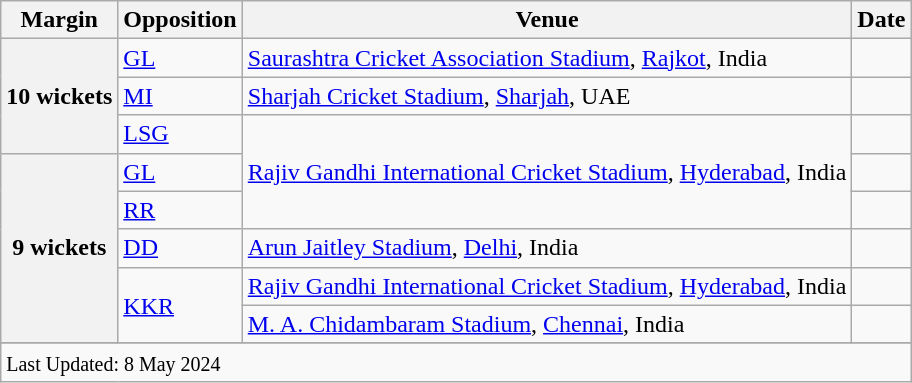<table class="wikitable">
<tr>
<th>Margin</th>
<th>Opposition</th>
<th>Venue</th>
<th>Date</th>
</tr>
<tr>
<th rowspan=3>10 wickets</th>
<td><a href='#'>GL</a></td>
<td><a href='#'>Saurashtra Cricket Association Stadium</a>, <a href='#'>Rajkot</a>, India</td>
<td></td>
</tr>
<tr>
<td><a href='#'>MI</a></td>
<td><a href='#'>Sharjah Cricket Stadium</a>, <a href='#'>Sharjah</a>, UAE</td>
<td></td>
</tr>
<tr>
<td><a href='#'>LSG</a></td>
<td rowspan=3><a href='#'>Rajiv Gandhi International Cricket Stadium</a>, <a href='#'>Hyderabad</a>, India</td>
<td></td>
</tr>
<tr>
<th rowspan=5>9 wickets</th>
<td><a href='#'>GL</a></td>
<td></td>
</tr>
<tr>
<td><a href='#'>RR</a></td>
<td></td>
</tr>
<tr>
<td><a href='#'>DD</a></td>
<td><a href='#'>Arun Jaitley Stadium</a>, <a href='#'>Delhi</a>, India</td>
<td></td>
</tr>
<tr>
<td rowspan=2><a href='#'>KKR</a></td>
<td><a href='#'>Rajiv Gandhi International Cricket Stadium</a>, <a href='#'>Hyderabad</a>, India</td>
<td></td>
</tr>
<tr>
<td><a href='#'>M. A. Chidambaram Stadium</a>, <a href='#'>Chennai</a>, India</td>
<td></td>
</tr>
<tr>
</tr>
<tr class=sortbottom>
<td colspan=4><small>Last Updated: 8 May 2024</small></td>
</tr>
</table>
